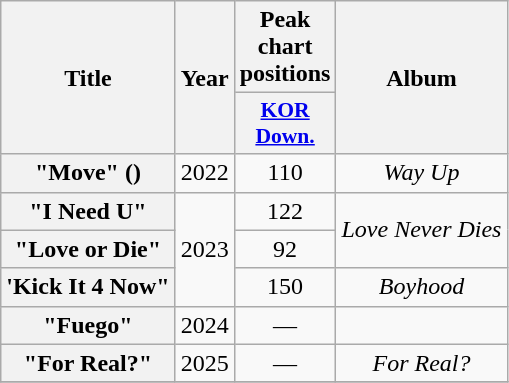<table class="wikitable plainrowheaders" style="text-align:center">
<tr>
<th scope="col" rowspan="2">Title</th>
<th scope="col" rowspan="2">Year</th>
<th scope="col" colspan="1">Peak chart<br>positions</th>
<th scope="col" rowspan="2">Album</th>
</tr>
<tr>
<th scope="col" style="font-size:90%; width:2.5em"><a href='#'>KOR<br>Down.</a><br></th>
</tr>
<tr>
<th scope="row">"Move" ()</th>
<td>2022</td>
<td>110</td>
<td><em>Way Up</em></td>
</tr>
<tr>
<th scope="row">"I Need U"</th>
<td rowspan="3">2023</td>
<td>122</td>
<td rowspan="2"><em>Love Never Dies</em></td>
</tr>
<tr>
<th scope="row">"Love or Die"</th>
<td>92</td>
</tr>
<tr>
<th scope="row">'Kick It 4 Now"</th>
<td>150</td>
<td><em>Boyhood</em></td>
</tr>
<tr>
<th scope="row">"Fuego"</th>
<td>2024</td>
<td>—</td>
<td></td>
</tr>
<tr>
<th scope="row">"For Real?"</th>
<td>2025</td>
<td>—</td>
<td><em>For Real?</em></td>
</tr>
<tr>
</tr>
</table>
